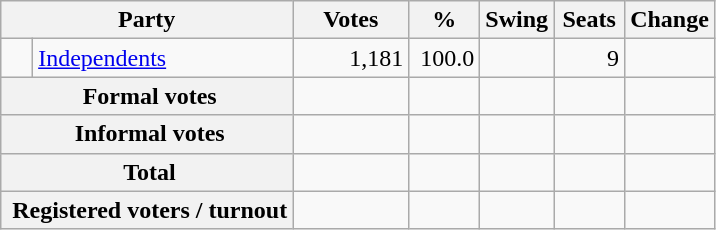<table class="wikitable" style="text-align:right; margin-bottom:0">
<tr>
<th style="width:10px" colspan=3>Party</th>
<th style="width:70px;">Votes</th>
<th style="width:40px;">%</th>
<th style="width:40px;">Swing</th>
<th style="width:40px;">Seats</th>
<th style="width:40px;">Change</th>
</tr>
<tr>
<td> </td>
<td style="text-align:left;" colspan="2"><a href='#'>Independents</a></td>
<td>1,181</td>
<td>100.0</td>
<td></td>
<td>9</td>
<td></td>
</tr>
<tr>
<th colspan="3" rowspan="1"> Formal votes</th>
<td></td>
<td></td>
<td></td>
<td></td>
<td></td>
</tr>
<tr>
<th colspan="3" rowspan="1"> Informal votes</th>
<td></td>
<td></td>
<td></td>
<td></td>
<td></td>
</tr>
<tr>
<th colspan="3" rowspan="1"> Total</th>
<td></td>
<td></td>
<td></td>
<td></td>
<td></td>
</tr>
<tr>
<th colspan="3" rowspan="1"> Registered voters / turnout</th>
<td></td>
<td></td>
<td></td>
<td></td>
<td></td>
</tr>
</table>
